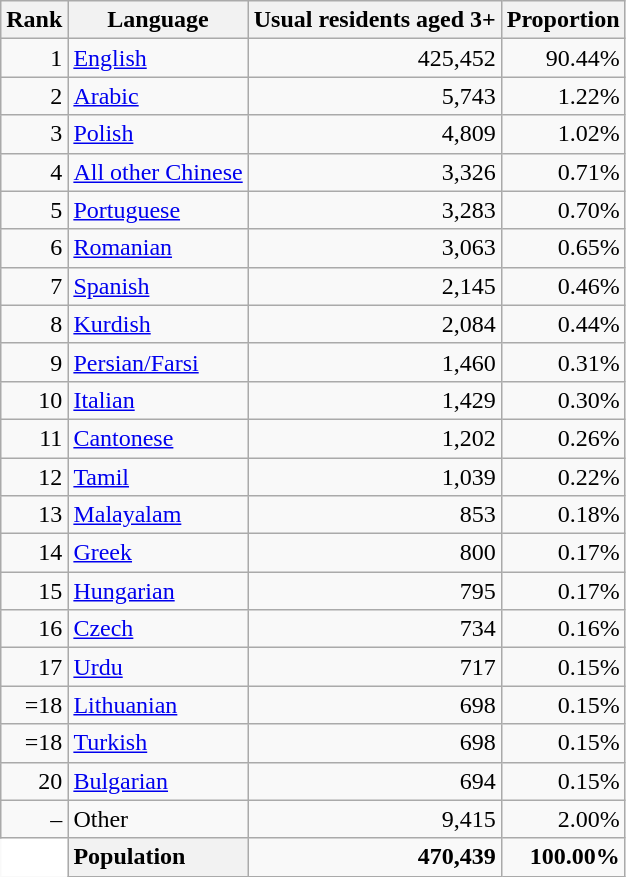<table class="wikitable sortable" style="text-align:right;border:none;">
<tr>
<th>Rank</th>
<th>Language</th>
<th>Usual residents aged 3+</th>
<th>Proportion</th>
</tr>
<tr>
<td>1</td>
<td style="text-align:left"><a href='#'>English</a></td>
<td>425,452</td>
<td>90.44%</td>
</tr>
<tr>
<td>2</td>
<td style="text-align:left"><a href='#'>Arabic</a></td>
<td>5,743</td>
<td>1.22%</td>
</tr>
<tr>
<td>3</td>
<td style="text-align:left"><a href='#'>Polish</a></td>
<td>4,809</td>
<td>1.02%</td>
</tr>
<tr>
<td>4</td>
<td style="text-align:left"><a href='#'>All other Chinese</a></td>
<td>3,326</td>
<td>0.71%</td>
</tr>
<tr>
<td>5</td>
<td style="text-align:left"><a href='#'>Portuguese</a></td>
<td>3,283</td>
<td>0.70%</td>
</tr>
<tr>
<td>6</td>
<td style="text-align:left"><a href='#'>Romanian</a></td>
<td>3,063</td>
<td>0.65%</td>
</tr>
<tr>
<td>7</td>
<td style="text-align:left"><a href='#'>Spanish</a></td>
<td>2,145</td>
<td>0.46%</td>
</tr>
<tr>
<td>8</td>
<td style="text-align:left"><a href='#'>Kurdish</a></td>
<td>2,084</td>
<td>0.44%</td>
</tr>
<tr>
<td>9</td>
<td style="text-align:left"><a href='#'>Persian/Farsi</a></td>
<td>1,460</td>
<td>0.31%</td>
</tr>
<tr>
<td>10</td>
<td style="text-align:left"><a href='#'>Italian</a></td>
<td>1,429</td>
<td>0.30%</td>
</tr>
<tr>
<td>11</td>
<td style="text-align:left"><a href='#'>Cantonese</a></td>
<td>1,202</td>
<td>0.26%</td>
</tr>
<tr>
<td>12</td>
<td style="text-align:left"><a href='#'>Tamil</a></td>
<td>1,039</td>
<td>0.22%</td>
</tr>
<tr>
<td>13</td>
<td style="text-align:left"><a href='#'>Malayalam</a></td>
<td>853</td>
<td>0.18%</td>
</tr>
<tr>
<td>14</td>
<td style="text-align:left"><a href='#'>Greek</a></td>
<td>800</td>
<td>0.17%</td>
</tr>
<tr>
<td>15</td>
<td style="text-align:left"><a href='#'>Hungarian</a></td>
<td>795</td>
<td>0.17%</td>
</tr>
<tr>
<td>16</td>
<td style="text-align:left"><a href='#'>Czech</a></td>
<td>734</td>
<td>0.16%</td>
</tr>
<tr>
<td>17</td>
<td style="text-align:left"><a href='#'>Urdu</a></td>
<td>717</td>
<td>0.15%</td>
</tr>
<tr>
<td>=18</td>
<td style="text-align:left"><a href='#'>Lithuanian</a></td>
<td>698</td>
<td>0.15%</td>
</tr>
<tr>
<td>=18</td>
<td style="text-align:left"><a href='#'>Turkish</a></td>
<td>698</td>
<td>0.15%</td>
</tr>
<tr>
<td>20</td>
<td style="text-align:left"><a href='#'>Bulgarian</a></td>
<td>694</td>
<td>0.15%</td>
</tr>
<tr>
<td>–</td>
<td style="text-align:left">Other</td>
<td>9,415</td>
<td>2.00%</td>
</tr>
<tr>
<td style="border:none; background:#ffffff;"></td>
<th style="text-align:left">Population</th>
<td><strong>470,439</strong></td>
<td><strong>100.00%</strong></td>
</tr>
</table>
